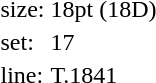<table style="margin-left:40px;">
<tr>
<td>size:</td>
<td>18pt (18D)</td>
</tr>
<tr>
<td>set:</td>
<td>17</td>
</tr>
<tr>
<td>line:</td>
<td>T.1841</td>
</tr>
</table>
